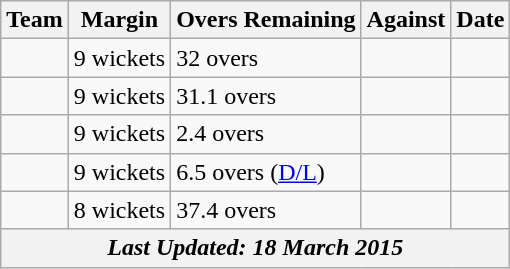<table class="wikitable sortable" style="text-align:center">
<tr>
<th>Team</th>
<th>Margin</th>
<th>Overs Remaining</th>
<th>Against</th>
<th class="unsortable">Date</th>
</tr>
<tr>
<td style="text-align:left"></td>
<td style="text-align:left">9 wickets</td>
<td style="text-align:left">32 overs</td>
<td style="text-align:left"></td>
<td></td>
</tr>
<tr>
<td style="text-align:left"></td>
<td style="text-align:left">9 wickets</td>
<td style="text-align:left">31.1 overs</td>
<td style="text-align:left"></td>
<td></td>
</tr>
<tr>
<td style="text-align:left"></td>
<td style="text-align:left">9 wickets</td>
<td style="text-align:left">2.4 overs</td>
<td style="text-align:left"></td>
<td></td>
</tr>
<tr>
<td style="text-align:left"></td>
<td style="text-align:left">9 wickets</td>
<td style="text-align:left">6.5 overs (<a href='#'>D/L</a>)</td>
<td style="text-align:left"></td>
<td></td>
</tr>
<tr>
<td style="text-align:left"></td>
<td style="text-align:left">8 wickets</td>
<td style="text-align:left">37.4 overs</td>
<td style="text-align:left"></td>
<td></td>
</tr>
<tr>
<th colspan=5><em>Last Updated: 18 March 2015</em></th>
</tr>
</table>
